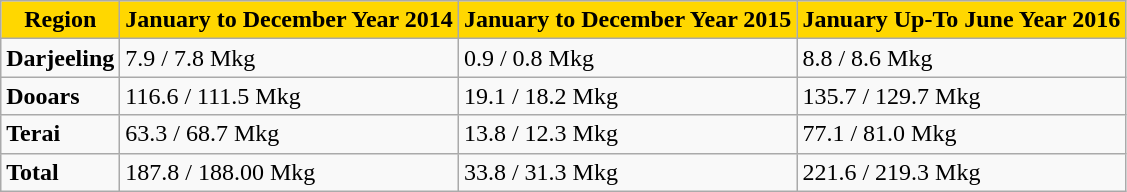<table class="wikitable sortable">
<tr>
<th style="background-color:#FFD700">Region</th>
<th ! style="background-color:#FFD700">January to December Year 2014</th>
<th ! style="background-color:#FFD700">January to December Year 2015</th>
<th ! style="background-color:#FFD700">January Up-To June Year 2016</th>
</tr>
<tr>
<td><strong>Darjeeling</strong></td>
<td>7.9 / 7.8 Mkg</td>
<td>0.9 / 0.8 Mkg</td>
<td>8.8 / 8.6 Mkg</td>
</tr>
<tr>
<td><strong>Dooars</strong></td>
<td>116.6 / 111.5 Mkg</td>
<td>19.1 / 18.2 Mkg</td>
<td>135.7 / 129.7 Mkg</td>
</tr>
<tr>
<td><strong>Terai</strong></td>
<td>63.3 / 68.7 Mkg</td>
<td>13.8 / 12.3 Mkg</td>
<td>77.1 / 81.0 Mkg</td>
</tr>
<tr>
<td><strong>Total</strong></td>
<td>187.8 / 188.00 Mkg</td>
<td>33.8 / 31.3 Mkg</td>
<td>221.6 / 219.3 Mkg</td>
</tr>
</table>
